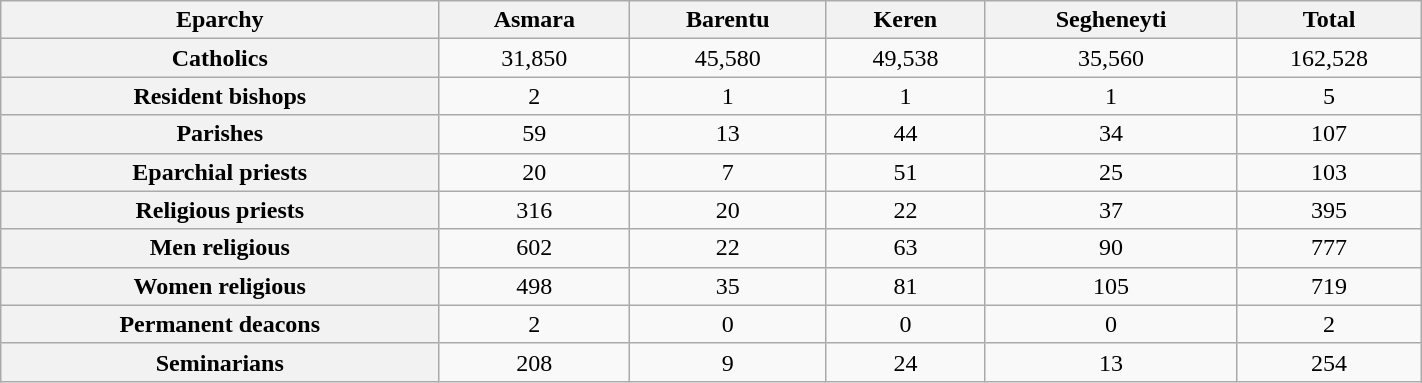<table class="wikitable" style="width: 75%; text-align: center;">
<tr>
<th>Eparchy</th>
<th>Asmara</th>
<th>Barentu</th>
<th>Keren</th>
<th>Segheneyti</th>
<th>Total</th>
</tr>
<tr>
<th>Catholics</th>
<td>31,850</td>
<td>45,580</td>
<td>49,538</td>
<td>35,560</td>
<td>162,528</td>
</tr>
<tr>
<th>Resident bishops</th>
<td>2</td>
<td>1</td>
<td>1</td>
<td>1</td>
<td>5</td>
</tr>
<tr>
<th>Parishes</th>
<td>59</td>
<td>13</td>
<td>44</td>
<td>34</td>
<td>107</td>
</tr>
<tr>
<th>Eparchial priests</th>
<td>20</td>
<td>7</td>
<td>51</td>
<td>25</td>
<td>103</td>
</tr>
<tr>
<th>Religious priests</th>
<td>316</td>
<td>20</td>
<td>22</td>
<td>37</td>
<td>395</td>
</tr>
<tr>
<th>Men religious</th>
<td>602</td>
<td>22</td>
<td>63</td>
<td>90</td>
<td>777</td>
</tr>
<tr>
<th>Women religious</th>
<td>498</td>
<td>35</td>
<td>81</td>
<td>105</td>
<td>719</td>
</tr>
<tr>
<th>Permanent deacons</th>
<td>2</td>
<td>0</td>
<td>0</td>
<td>0</td>
<td>2</td>
</tr>
<tr>
<th>Seminarians</th>
<td>208</td>
<td>9</td>
<td>24</td>
<td>13</td>
<td>254</td>
</tr>
</table>
